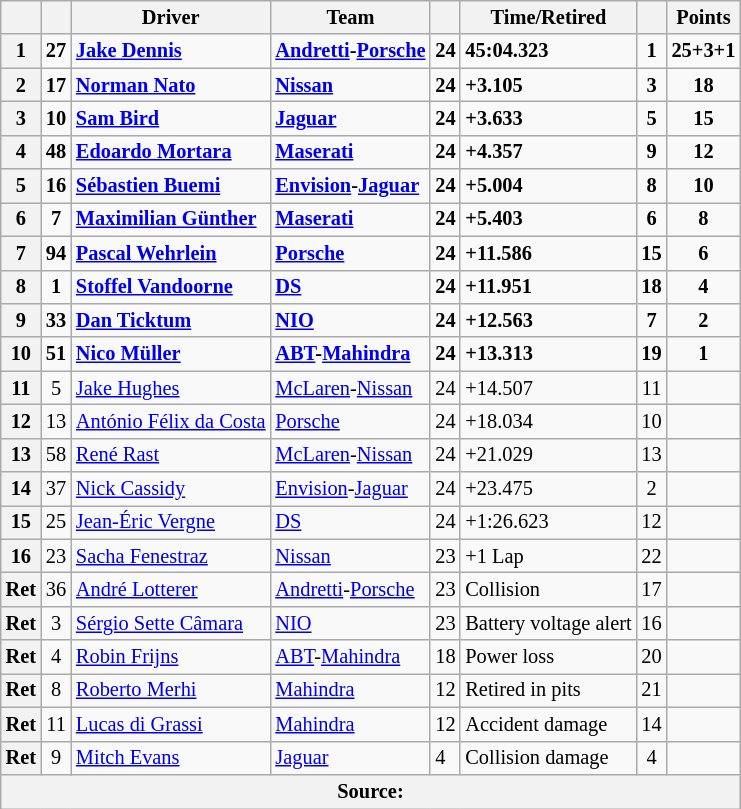<table class="wikitable sortable" style="font-size: 85%">
<tr>
<th scope="col"></th>
<th scope="col"></th>
<th scope="col">Driver</th>
<th scope="col">Team</th>
<th scope="col"></th>
<th scope="col" class="unsortable">Time/Retired</th>
<th scope="col"></th>
<th scope="col">Points</th>
</tr>
<tr>
<th scope="row">1</th>
<td align="center"><strong>27</strong></td>
<td data-sort-value=""><strong> <a href='#'>Jake Dennis</a></strong></td>
<td><strong><a href='#'>Andretti</a>-<a href='#'>Porsche</a></strong></td>
<td><strong>24</strong></td>
<td><strong>45:04.323</strong></td>
<td align="center"><strong>1</strong></td>
<td align="center"><strong>25+3+1</strong></td>
</tr>
<tr>
<th scope="row">2</th>
<td align="center"><strong>17</strong></td>
<td data-sort-value=""><strong> <a href='#'>Norman Nato</a></strong></td>
<td><strong><a href='#'>Nissan</a></strong></td>
<td><strong>24</strong></td>
<td><strong>+3.105</strong></td>
<td align="center"><strong>3</strong></td>
<td align="center"><strong>18</strong></td>
</tr>
<tr>
<th scope="row">3</th>
<td align="center"><strong>10</strong></td>
<td data-sort-value=""><strong> <a href='#'>Sam Bird</a></strong></td>
<td><strong><a href='#'>Jaguar</a></strong></td>
<td><strong>24</strong></td>
<td><strong>+3.633</strong></td>
<td align="center"><strong>5</strong></td>
<td align="center"><strong>15</strong></td>
</tr>
<tr>
<th scope="row">4</th>
<td align="center"><strong>48</strong></td>
<td data-sort-value=""><strong> <a href='#'>Edoardo Mortara</a></strong></td>
<td><strong><a href='#'>Maserati</a></strong></td>
<td><strong>24</strong></td>
<td><strong>+4.357</strong></td>
<td align="center"><strong>9</strong></td>
<td align="center"><strong>12</strong></td>
</tr>
<tr>
<th scope="row">5</th>
<td align="center"><strong>16</strong></td>
<td data-sort-value=""><strong> <a href='#'>Sébastien Buemi</a></strong></td>
<td><strong><a href='#'>Envision</a>-<a href='#'>Jaguar</a></strong></td>
<td><strong>24</strong></td>
<td><strong>+5.004</strong></td>
<td align="center"><strong>8</strong></td>
<td align="center"><strong>10</strong></td>
</tr>
<tr>
<th scope="row">6</th>
<td align="center"><strong>7</strong></td>
<td data-sort-value=""><strong> <a href='#'>Maximilian Günther</a></strong></td>
<td><strong><a href='#'>Maserati</a></strong></td>
<td><strong>24</strong></td>
<td><strong>+5.403</strong></td>
<td align="center"><strong>6</strong></td>
<td align="center"><strong>8</strong></td>
</tr>
<tr>
<th scope="row">7</th>
<td align="center"><strong>94</strong></td>
<td data-sort-value=""><strong> <a href='#'>Pascal Wehrlein</a></strong></td>
<td><strong><a href='#'>Porsche</a></strong></td>
<td><strong>24</strong></td>
<td><strong>+11.586</strong></td>
<td align="center"><strong>15</strong></td>
<td align="center"><strong>6</strong></td>
</tr>
<tr>
<th scope="row">8</th>
<td align="center"><strong>1</strong></td>
<td data-sort-value=""><strong> <a href='#'>Stoffel Vandoorne</a></strong></td>
<td><strong><a href='#'>DS</a></strong></td>
<td><strong>24</strong></td>
<td><strong>+11.951</strong></td>
<td align="center"><strong>18</strong></td>
<td align="center"><strong>4</strong></td>
</tr>
<tr>
<th scope="row">9</th>
<td align="center"><strong>33</strong></td>
<td data-sort-value=""><strong> <a href='#'>Dan Ticktum</a></strong></td>
<td><strong><a href='#'>NIO</a></strong></td>
<td><strong>24</strong></td>
<td><strong>+12.563</strong></td>
<td align="center"><strong>7</strong></td>
<td align="center"><strong>2</strong></td>
</tr>
<tr>
<th scope="row">10</th>
<td align="center"><strong>51</strong></td>
<td data-sort-value=""><strong> <a href='#'>Nico Müller</a></strong></td>
<td><strong><a href='#'>ABT</a>-<a href='#'>Mahindra</a></strong></td>
<td><strong>24</strong></td>
<td><strong>+13.313</strong></td>
<td align="center"><strong>19</strong></td>
<td align="center"><strong>1</strong></td>
</tr>
<tr>
<th scope="row">11</th>
<td align="center">5</td>
<td data-sort-value=""> <a href='#'>Jake Hughes</a></td>
<td><a href='#'>McLaren</a>-<a href='#'>Nissan</a></td>
<td>24</td>
<td>+14.507</td>
<td align="center">11</td>
<td align="center"></td>
</tr>
<tr>
<th scope="row">12</th>
<td align="center">13</td>
<td data-sort-value=""> <a href='#'>António Félix da Costa</a></td>
<td><a href='#'>Porsche</a></td>
<td>24</td>
<td>+18.034</td>
<td align="center">10</td>
<td align="center"></td>
</tr>
<tr>
<th scope="row">13</th>
<td align="center">58</td>
<td data-sort-value=""> <a href='#'>René Rast</a></td>
<td><a href='#'>McLaren</a>-<a href='#'>Nissan</a></td>
<td>24</td>
<td>+21.029</td>
<td align="center">13</td>
<td align="center"></td>
</tr>
<tr>
<th scope="row">14</th>
<td align="center">37</td>
<td data-sort-value=""> <a href='#'>Nick Cassidy</a></td>
<td><a href='#'>Envision</a>-<a href='#'>Jaguar</a></td>
<td>24</td>
<td>+23.475</td>
<td align="center">2</td>
<td align="center"></td>
</tr>
<tr>
<th scope="row">15</th>
<td align="center">25</td>
<td data-sort-value=""> <a href='#'>Jean-Éric Vergne</a></td>
<td><a href='#'>DS</a></td>
<td>24</td>
<td>+1:26.623</td>
<td align="center">12</td>
<td align="center"></td>
</tr>
<tr>
<th scope="row">16</th>
<td align="center">23</td>
<td data-sort-value=""> <a href='#'>Sacha Fenestraz</a></td>
<td><a href='#'>Nissan</a></td>
<td>23</td>
<td>+1 Lap</td>
<td align="center">22</td>
<td align="center"></td>
</tr>
<tr>
<th scope="row">Ret</th>
<td align="center">36</td>
<td data-sort-value=""> <a href='#'>André Lotterer</a></td>
<td><a href='#'>Andretti</a>-<a href='#'>Porsche</a></td>
<td>23</td>
<td>Collision</td>
<td align="center">17</td>
<td align="center"></td>
</tr>
<tr>
<th scope="row">Ret</th>
<td align="center">3</td>
<td data-sort-value=""> <a href='#'>Sérgio Sette Câmara</a></td>
<td><a href='#'>NIO</a></td>
<td>23</td>
<td>Battery voltage alert</td>
<td align="center">16</td>
<td align="center"></td>
</tr>
<tr>
<th scope="row">Ret</th>
<td align="center">4</td>
<td data-sort-value=""> <a href='#'>Robin Frijns</a></td>
<td><a href='#'>ABT</a>-<a href='#'>Mahindra</a></td>
<td>18</td>
<td>Power loss</td>
<td align="center">20</td>
<td align="center"></td>
</tr>
<tr>
<th scope="row">Ret</th>
<td align="center">8</td>
<td data-sort-value=""> <a href='#'>Roberto Merhi</a></td>
<td><a href='#'>Mahindra</a></td>
<td>12</td>
<td>Retired in pits</td>
<td align="center">21</td>
<td align="center"></td>
</tr>
<tr>
<th scope="row">Ret</th>
<td align="center">11</td>
<td data-sort-value=""> <a href='#'>Lucas di Grassi</a></td>
<td><a href='#'>Mahindra</a></td>
<td>12</td>
<td>Accident damage</td>
<td align="center">14</td>
<td align="center"></td>
</tr>
<tr>
<th scope="row">Ret</th>
<td align="center">9</td>
<td data-sort-value=""> <a href='#'>Mitch Evans</a></td>
<td><a href='#'>Jaguar</a></td>
<td>4</td>
<td>Collision damage</td>
<td align="center">4</td>
<td align="center"></td>
</tr>
<tr>
<th colspan="8">Source:</th>
</tr>
</table>
